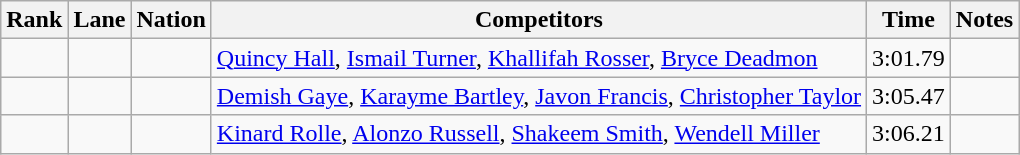<table class="wikitable sortable" style="text-align:center">
<tr>
<th>Rank</th>
<th>Lane</th>
<th>Nation</th>
<th>Competitors</th>
<th>Time</th>
<th>Notes</th>
</tr>
<tr>
<td></td>
<td></td>
<td align=left></td>
<td align=left><a href='#'>Quincy Hall</a>, <a href='#'>Ismail Turner</a>, <a href='#'>Khallifah Rosser</a>, <a href='#'>Bryce Deadmon</a></td>
<td>3:01.79</td>
<td></td>
</tr>
<tr>
<td></td>
<td></td>
<td align=left></td>
<td align=left><a href='#'>Demish Gaye</a>, <a href='#'>Karayme Bartley</a>, <a href='#'>Javon Francis</a>, <a href='#'>Christopher Taylor</a></td>
<td>3:05.47</td>
<td></td>
</tr>
<tr>
<td></td>
<td></td>
<td align=left></td>
<td align=left><a href='#'>Kinard Rolle</a>, <a href='#'>Alonzo Russell</a>, <a href='#'>Shakeem Smith</a>, <a href='#'>Wendell Miller</a></td>
<td>3:06.21</td>
<td></td>
</tr>
</table>
